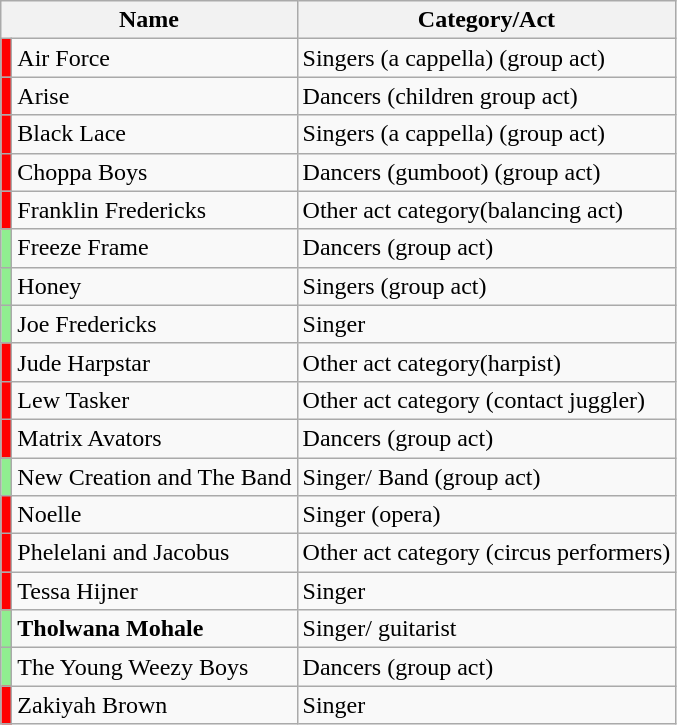<table class="wikitable sortable">
<tr>
<th colspan=2>Name</th>
<th>Category/Act</th>
</tr>
<tr>
<td style="background:red"></td>
<td>Air Force</td>
<td>Singers (a cappella) (group act)</td>
</tr>
<tr>
<td style="background:red"></td>
<td>Arise</td>
<td>Dancers (children group act)</td>
</tr>
<tr>
<td style="background:red"></td>
<td>Black Lace</td>
<td>Singers (a cappella) (group act)</td>
</tr>
<tr>
<td style="background:red"></td>
<td>Choppa Boys</td>
<td>Dancers (gumboot) (group act)</td>
</tr>
<tr>
<td style="background:red"></td>
<td>Franklin Fredericks</td>
<td>Other act category(balancing act)</td>
</tr>
<tr>
<td style="background:lightgreen"></td>
<td>Freeze Frame</td>
<td>Dancers (group act)</td>
</tr>
<tr>
<td style="background:lightgreen"></td>
<td>Honey</td>
<td>Singers (group act)</td>
</tr>
<tr>
<td style="background:lightgreen"></td>
<td>Joe Fredericks</td>
<td>Singer</td>
</tr>
<tr>
<td style="background:red"></td>
<td>Jude Harpstar</td>
<td>Other act category(harpist)</td>
</tr>
<tr>
<td style="background:red"></td>
<td>Lew Tasker</td>
<td>Other act category (contact juggler)</td>
</tr>
<tr>
<td style="background:red"></td>
<td>Matrix Avators</td>
<td>Dancers (group act)</td>
</tr>
<tr>
<td style="background:lightgreen"></td>
<td>New Creation and The Band</td>
<td>Singer/ Band (group act)</td>
</tr>
<tr>
<td style="background:red"></td>
<td>Noelle</td>
<td>Singer (opera)</td>
</tr>
<tr>
<td style="background:red"></td>
<td>Phelelani and Jacobus</td>
<td>Other act category (circus performers)</td>
</tr>
<tr>
<td style="background:red"></td>
<td>Tessa Hijner</td>
<td>Singer</td>
</tr>
<tr>
<td style="background:lightgreen"></td>
<td><strong>Tholwana Mohale</strong></td>
<td>Singer/ guitarist</td>
</tr>
<tr>
<td style="background:lightgreen"></td>
<td>The Young Weezy Boys</td>
<td>Dancers (group act)</td>
</tr>
<tr>
<td style="background:red"></td>
<td>Zakiyah Brown</td>
<td>Singer</td>
</tr>
</table>
